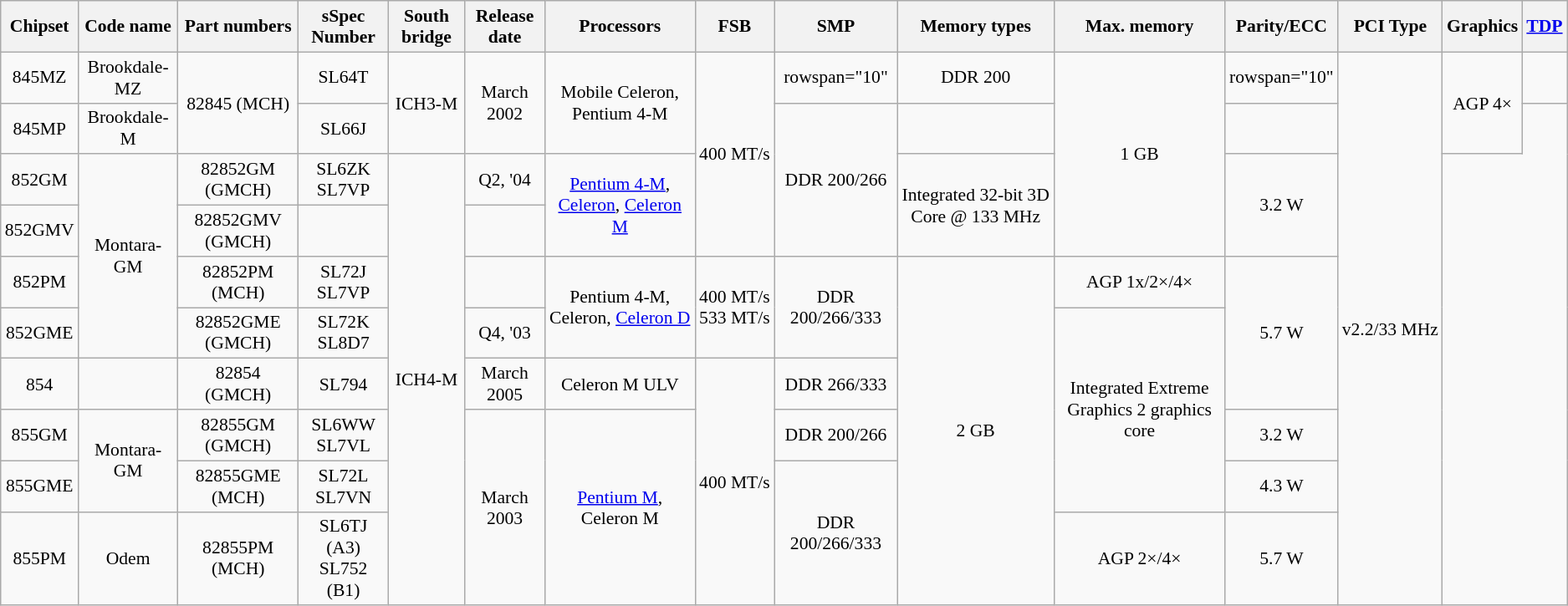<table class="wikitable" style="font-size: 90%; text-align:center;">
<tr>
<th>Chipset</th>
<th>Code name</th>
<th>Part numbers</th>
<th>sSpec Number</th>
<th>South bridge</th>
<th>Release date</th>
<th>Processors</th>
<th>FSB</th>
<th>SMP</th>
<th>Memory types</th>
<th>Max. memory</th>
<th>Parity/ECC</th>
<th>PCI Type</th>
<th>Graphics</th>
<th><a href='#'>TDP</a></th>
</tr>
<tr>
<td>845MZ</td>
<td>Brookdale-MZ</td>
<td rowspan="2">82845 (MCH)</td>
<td>SL64T</td>
<td rowspan="2">ICH3-M</td>
<td rowspan="2">March 2002</td>
<td rowspan="2">Mobile Celeron, Pentium 4-M</td>
<td rowspan="4">400 MT/s</td>
<td>rowspan="10" </td>
<td>DDR 200</td>
<td rowspan="4">1 GB</td>
<td>rowspan="10" </td>
<td rowspan="10">v2.2/33 MHz</td>
<td rowspan="2">AGP 4×</td>
<td></td>
</tr>
<tr>
<td>845MP</td>
<td>Brookdale-M</td>
<td>SL66J</td>
<td rowspan="3">DDR 200/266</td>
<td></td>
</tr>
<tr>
<td>852GM</td>
<td rowspan="4">Montara-GM</td>
<td>82852GM (GMCH)</td>
<td>SL6ZK<br>SL7VP</td>
<td rowspan="8">ICH4-M</td>
<td>Q2, '04</td>
<td rowspan="2"><a href='#'>Pentium 4-M</a>, <a href='#'>Celeron</a>, <a href='#'>Celeron M</a></td>
<td rowspan="2">Integrated 32-bit 3D Core @ 133 MHz</td>
<td rowspan="2">3.2 W</td>
</tr>
<tr>
<td>852GMV</td>
<td>82852GMV (GMCH)</td>
<td></td>
<td></td>
</tr>
<tr>
<td>852PM</td>
<td>82852PM (MCH)</td>
<td>SL72J<br>SL7VP</td>
<td></td>
<td rowspan="2">Pentium 4-M, Celeron, <a href='#'>Celeron D</a></td>
<td rowspan="2">400 MT/s<br>533 MT/s</td>
<td rowspan="2">DDR 200/266/333</td>
<td rowspan="6">2 GB</td>
<td>AGP 1x/2×/4×</td>
<td rowspan="3">5.7 W</td>
</tr>
<tr>
<td>852GME</td>
<td>82852GME (GMCH)</td>
<td>SL72K<br>SL8D7</td>
<td>Q4, '03</td>
<td rowspan="4">Integrated Extreme Graphics 2 graphics core</td>
</tr>
<tr>
<td>854</td>
<td></td>
<td>82854 (GMCH)</td>
<td>SL794</td>
<td>March 2005</td>
<td>Celeron M ULV</td>
<td rowspan="4">400 MT/s</td>
<td>DDR 266/333</td>
</tr>
<tr>
<td>855GM</td>
<td rowspan="2">Montara-GM</td>
<td>82855GM (GMCH)</td>
<td>SL6WW<br>SL7VL</td>
<td rowspan="3">March 2003</td>
<td rowspan="3"><a href='#'>Pentium M</a>, Celeron M</td>
<td>DDR 200/266</td>
<td>3.2 W</td>
</tr>
<tr>
<td>855GME</td>
<td>82855GME (MCH)</td>
<td>SL72L<br>SL7VN</td>
<td rowspan="2">DDR 200/266/333</td>
<td>4.3 W</td>
</tr>
<tr>
<td>855PM</td>
<td>Odem</td>
<td>82855PM (MCH)</td>
<td>SL6TJ (A3)<br>SL752 (B1)</td>
<td>AGP 2×/4×</td>
<td>5.7 W</td>
</tr>
</table>
